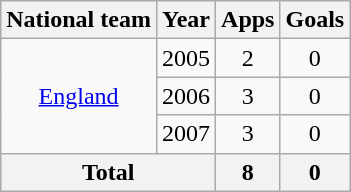<table class=wikitable style="text-align: center;">
<tr>
<th>National team</th>
<th>Year</th>
<th>Apps</th>
<th>Goals</th>
</tr>
<tr>
<td rowspan=3><a href='#'>England</a></td>
<td>2005</td>
<td>2</td>
<td>0</td>
</tr>
<tr>
<td>2006</td>
<td>3</td>
<td>0</td>
</tr>
<tr>
<td>2007</td>
<td>3</td>
<td>0</td>
</tr>
<tr>
<th colspan=2>Total</th>
<th>8</th>
<th>0</th>
</tr>
</table>
